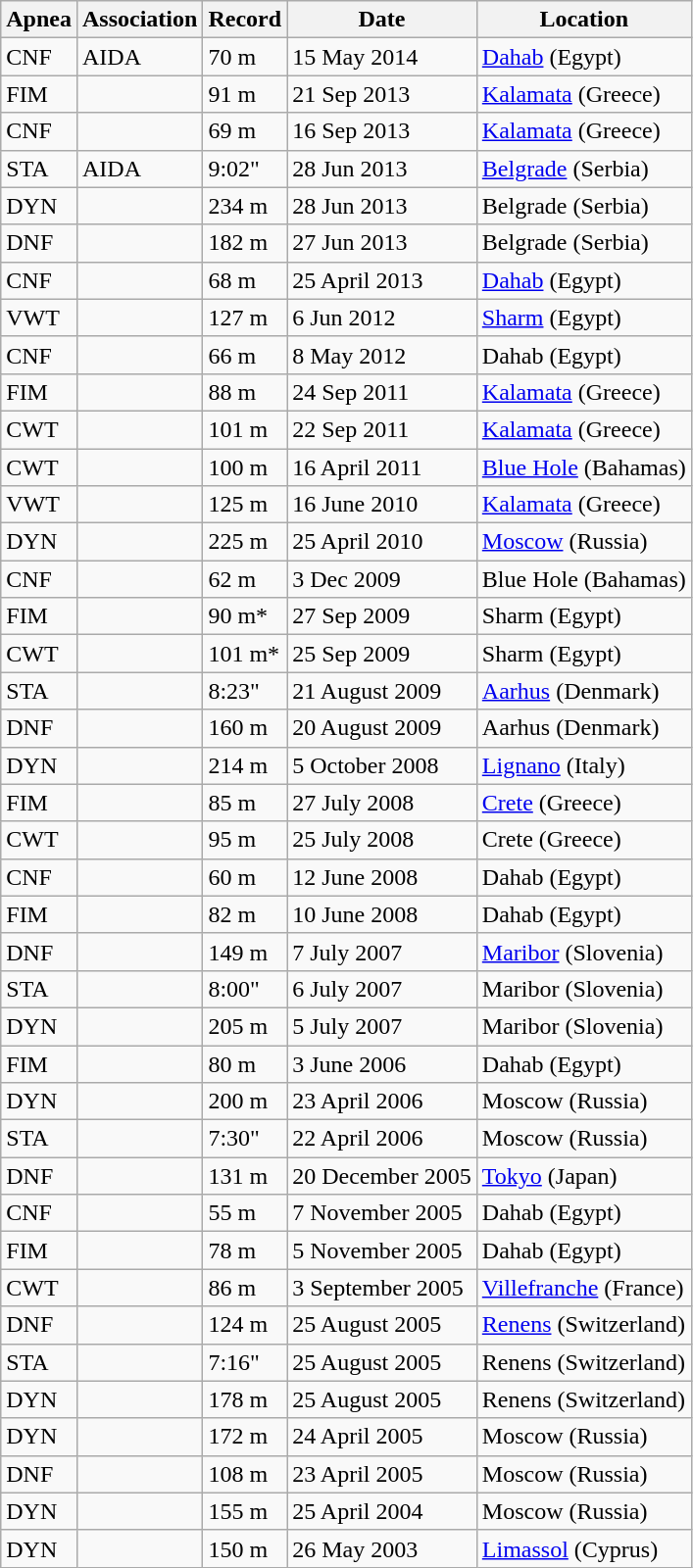<table class="wikitable sortable">
<tr>
<th>Apnea</th>
<th>Association</th>
<th>Record</th>
<th>Date</th>
<th>Location</th>
</tr>
<tr>
<td>CNF</td>
<td>AIDA</td>
<td>70 m</td>
<td>15 May 2014</td>
<td><a href='#'>Dahab</a> (Egypt)</td>
</tr>
<tr>
<td>FIM</td>
<td></td>
<td>91 m</td>
<td>21 Sep 2013</td>
<td><a href='#'>Kalamata</a> (Greece)</td>
</tr>
<tr>
<td>CNF</td>
<td></td>
<td>69 m</td>
<td>16 Sep 2013</td>
<td><a href='#'>Kalamata</a> (Greece)</td>
</tr>
<tr>
<td>STA</td>
<td>AIDA</td>
<td>9:02"</td>
<td>28 Jun 2013</td>
<td><a href='#'>Belgrade</a> (Serbia)</td>
</tr>
<tr>
<td>DYN</td>
<td></td>
<td>234 m</td>
<td>28 Jun 2013</td>
<td>Belgrade (Serbia)</td>
</tr>
<tr>
<td>DNF</td>
<td></td>
<td>182 m</td>
<td>27 Jun 2013</td>
<td>Belgrade (Serbia)</td>
</tr>
<tr>
<td>CNF</td>
<td></td>
<td>68 m</td>
<td>25 April 2013</td>
<td><a href='#'>Dahab</a> (Egypt)</td>
</tr>
<tr>
<td>VWT</td>
<td></td>
<td>127 m</td>
<td>6 Jun 2012</td>
<td><a href='#'>Sharm</a> (Egypt)</td>
</tr>
<tr>
<td>CNF</td>
<td></td>
<td>66 m</td>
<td>8 May 2012</td>
<td>Dahab (Egypt)</td>
</tr>
<tr>
<td>FIM</td>
<td></td>
<td>88 m</td>
<td>24 Sep 2011</td>
<td><a href='#'>Kalamata</a> (Greece)</td>
</tr>
<tr>
<td>CWT</td>
<td></td>
<td>101 m</td>
<td>22 Sep 2011</td>
<td><a href='#'>Kalamata</a> (Greece)</td>
</tr>
<tr>
<td>CWT</td>
<td></td>
<td>100 m</td>
<td>16 April 2011</td>
<td><a href='#'>Blue Hole</a> (Bahamas)</td>
</tr>
<tr>
<td>VWT</td>
<td></td>
<td>125 m</td>
<td>16 June 2010</td>
<td><a href='#'>Kalamata</a> (Greece)</td>
</tr>
<tr>
<td>DYN</td>
<td></td>
<td>225 m</td>
<td>25 April 2010</td>
<td><a href='#'>Moscow</a> (Russia)</td>
</tr>
<tr>
<td>CNF</td>
<td></td>
<td>62 m</td>
<td>3 Dec 2009</td>
<td>Blue Hole (Bahamas)</td>
</tr>
<tr>
<td>FIM</td>
<td></td>
<td>90 m*</td>
<td>27 Sep 2009</td>
<td>Sharm (Egypt)</td>
</tr>
<tr>
<td>CWT</td>
<td></td>
<td>101 m*</td>
<td>25 Sep 2009</td>
<td>Sharm (Egypt)</td>
</tr>
<tr>
<td>STA</td>
<td></td>
<td>8:23"</td>
<td>21 August 2009</td>
<td><a href='#'>Aarhus</a> (Denmark)</td>
</tr>
<tr>
<td>DNF</td>
<td></td>
<td>160 m</td>
<td>20 August 2009</td>
<td>Aarhus (Denmark)</td>
</tr>
<tr>
<td>DYN</td>
<td></td>
<td>214 m</td>
<td>5 October 2008</td>
<td><a href='#'>Lignano</a> (Italy)</td>
</tr>
<tr>
<td>FIM</td>
<td></td>
<td>85 m</td>
<td>27 July 2008</td>
<td><a href='#'>Crete</a> (Greece)</td>
</tr>
<tr>
<td>CWT</td>
<td></td>
<td>95 m</td>
<td>25 July 2008</td>
<td>Crete (Greece)</td>
</tr>
<tr>
<td>CNF</td>
<td></td>
<td>60 m</td>
<td>12 June 2008</td>
<td>Dahab (Egypt)</td>
</tr>
<tr>
<td>FIM</td>
<td></td>
<td>82 m</td>
<td>10 June 2008</td>
<td>Dahab (Egypt)</td>
</tr>
<tr>
<td>DNF</td>
<td></td>
<td>149 m</td>
<td>7 July 2007</td>
<td><a href='#'>Maribor</a> (Slovenia)</td>
</tr>
<tr>
<td>STA</td>
<td></td>
<td>8:00"</td>
<td>6 July 2007</td>
<td>Maribor (Slovenia)</td>
</tr>
<tr>
<td>DYN</td>
<td></td>
<td>205 m</td>
<td>5 July 2007</td>
<td>Maribor (Slovenia)</td>
</tr>
<tr>
<td>FIM</td>
<td></td>
<td>80 m</td>
<td>3 June 2006</td>
<td>Dahab (Egypt)</td>
</tr>
<tr>
<td>DYN</td>
<td></td>
<td>200 m</td>
<td>23 April 2006</td>
<td>Moscow (Russia)</td>
</tr>
<tr>
<td>STA</td>
<td></td>
<td>7:30"</td>
<td>22 April 2006</td>
<td>Moscow (Russia)</td>
</tr>
<tr>
<td>DNF</td>
<td></td>
<td>131 m</td>
<td>20 December 2005</td>
<td><a href='#'>Tokyo</a> (Japan)</td>
</tr>
<tr>
<td>CNF</td>
<td></td>
<td>55 m</td>
<td>7 November 2005</td>
<td>Dahab (Egypt)</td>
</tr>
<tr>
<td>FIM</td>
<td></td>
<td>78 m</td>
<td>5 November 2005</td>
<td>Dahab (Egypt)</td>
</tr>
<tr>
<td>CWT</td>
<td></td>
<td>86 m</td>
<td>3 September 2005</td>
<td><a href='#'>Villefranche</a> (France)</td>
</tr>
<tr>
<td>DNF</td>
<td></td>
<td>124 m</td>
<td>25 August 2005</td>
<td><a href='#'>Renens</a> (Switzerland)</td>
</tr>
<tr>
<td>STA</td>
<td></td>
<td>7:16"</td>
<td>25 August 2005</td>
<td>Renens (Switzerland)</td>
</tr>
<tr>
<td>DYN</td>
<td></td>
<td>178 m</td>
<td>25 August 2005</td>
<td>Renens (Switzerland)</td>
</tr>
<tr>
<td>DYN</td>
<td></td>
<td>172 m</td>
<td>24 April 2005</td>
<td>Moscow (Russia)</td>
</tr>
<tr>
<td>DNF</td>
<td></td>
<td>108 m</td>
<td>23 April 2005</td>
<td>Moscow (Russia)</td>
</tr>
<tr>
<td>DYN</td>
<td></td>
<td>155 m</td>
<td>25 April 2004</td>
<td>Moscow (Russia)</td>
</tr>
<tr>
<td>DYN</td>
<td></td>
<td>150 m</td>
<td>26 May 2003</td>
<td><a href='#'>Limassol</a> (Cyprus)</td>
</tr>
</table>
